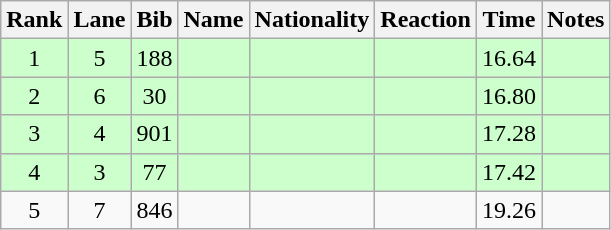<table class="wikitable sortable" style="text-align:center">
<tr>
<th>Rank</th>
<th>Lane</th>
<th>Bib</th>
<th>Name</th>
<th>Nationality</th>
<th>Reaction</th>
<th>Time</th>
<th>Notes</th>
</tr>
<tr bgcolor=ccffcc>
<td>1</td>
<td>5</td>
<td>188</td>
<td align=left></td>
<td align=left></td>
<td></td>
<td>16.64</td>
<td><strong></strong></td>
</tr>
<tr bgcolor=ccffcc>
<td>2</td>
<td>6</td>
<td>30</td>
<td align=left></td>
<td align=left></td>
<td></td>
<td>16.80</td>
<td><strong></strong></td>
</tr>
<tr bgcolor=ccffcc>
<td>3</td>
<td>4</td>
<td>901</td>
<td align=left></td>
<td align=left></td>
<td></td>
<td>17.28</td>
<td><strong></strong></td>
</tr>
<tr bgcolor=ccffcc>
<td>4</td>
<td>3</td>
<td>77</td>
<td align=left></td>
<td align=left></td>
<td></td>
<td>17.42</td>
<td><strong></strong></td>
</tr>
<tr>
<td>5</td>
<td>7</td>
<td>846</td>
<td align=left></td>
<td align=left></td>
<td></td>
<td>19.26</td>
<td></td>
</tr>
</table>
